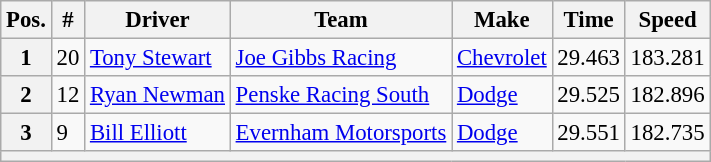<table class="wikitable" style="font-size:95%">
<tr>
<th>Pos.</th>
<th>#</th>
<th>Driver</th>
<th>Team</th>
<th>Make</th>
<th>Time</th>
<th>Speed</th>
</tr>
<tr>
<th>1</th>
<td>20</td>
<td><a href='#'>Tony Stewart</a></td>
<td><a href='#'>Joe Gibbs Racing</a></td>
<td><a href='#'>Chevrolet</a></td>
<td>29.463</td>
<td>183.281</td>
</tr>
<tr>
<th>2</th>
<td>12</td>
<td><a href='#'>Ryan Newman</a></td>
<td><a href='#'>Penske Racing South</a></td>
<td><a href='#'>Dodge</a></td>
<td>29.525</td>
<td>182.896</td>
</tr>
<tr>
<th>3</th>
<td>9</td>
<td><a href='#'>Bill Elliott</a></td>
<td><a href='#'>Evernham Motorsports</a></td>
<td><a href='#'>Dodge</a></td>
<td>29.551</td>
<td>182.735</td>
</tr>
<tr>
<th colspan="7"></th>
</tr>
</table>
